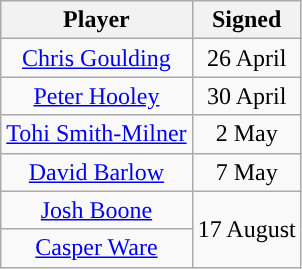<table class="wikitable sortable sortable" style="text-align: center">
<tr>
<th>Player</th>
<th>Signed</th>
</tr>
<tr>
<td><a href='#'>Chris Goulding</a></td>
<td>26 April</td>
</tr>
<tr>
<td><a href='#'>Peter Hooley</a></td>
<td>30 April</td>
</tr>
<tr>
<td><a href='#'>Tohi Smith-Milner</a></td>
<td>2 May</td>
</tr>
<tr>
<td><a href='#'>David Barlow</a></td>
<td>7 May</td>
</tr>
<tr>
<td><a href='#'>Josh Boone</a></td>
<td rowspan="2">17 August</td>
</tr>
<tr>
<td><a href='#'>Casper Ware</a></td>
</tr>
</table>
